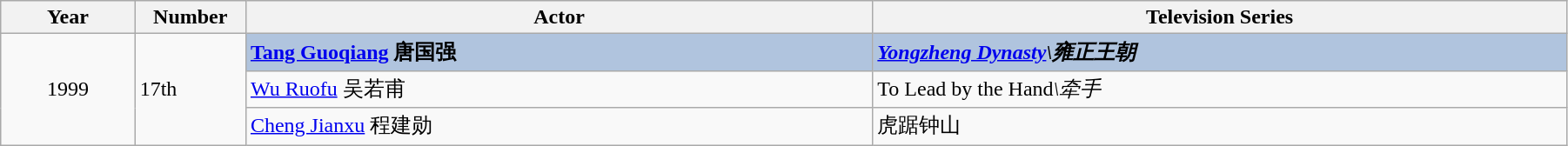<table class="wikitable" width="95%" align="center">
<tr>
<th width="6%">Year</th>
<th width="4%">Number</th>
<th width="28%">Actor</th>
<th width="31%">Television Series</th>
</tr>
<tr>
<td rowspan="3" style="text-align:center;">1999</td>
<td rowspan="3">17th</td>
<td style="background:#B0C4DE;"><strong><a href='#'>Tang Guoqiang</a> 唐国强</strong></td>
<td style="background:#B0C4DE;"><strong><em><a href='#'>Yongzheng Dynasty</a><em>\雍正王朝<strong></td>
</tr>
<tr>
<td><a href='#'>Wu Ruofu</a> 吴若甫</td>
<td></em>To Lead by the Hand<em>\牵手</td>
</tr>
<tr>
<td><a href='#'>Cheng Jianxu</a> 程建勋</td>
<td>虎踞钟山</td>
</tr>
</table>
